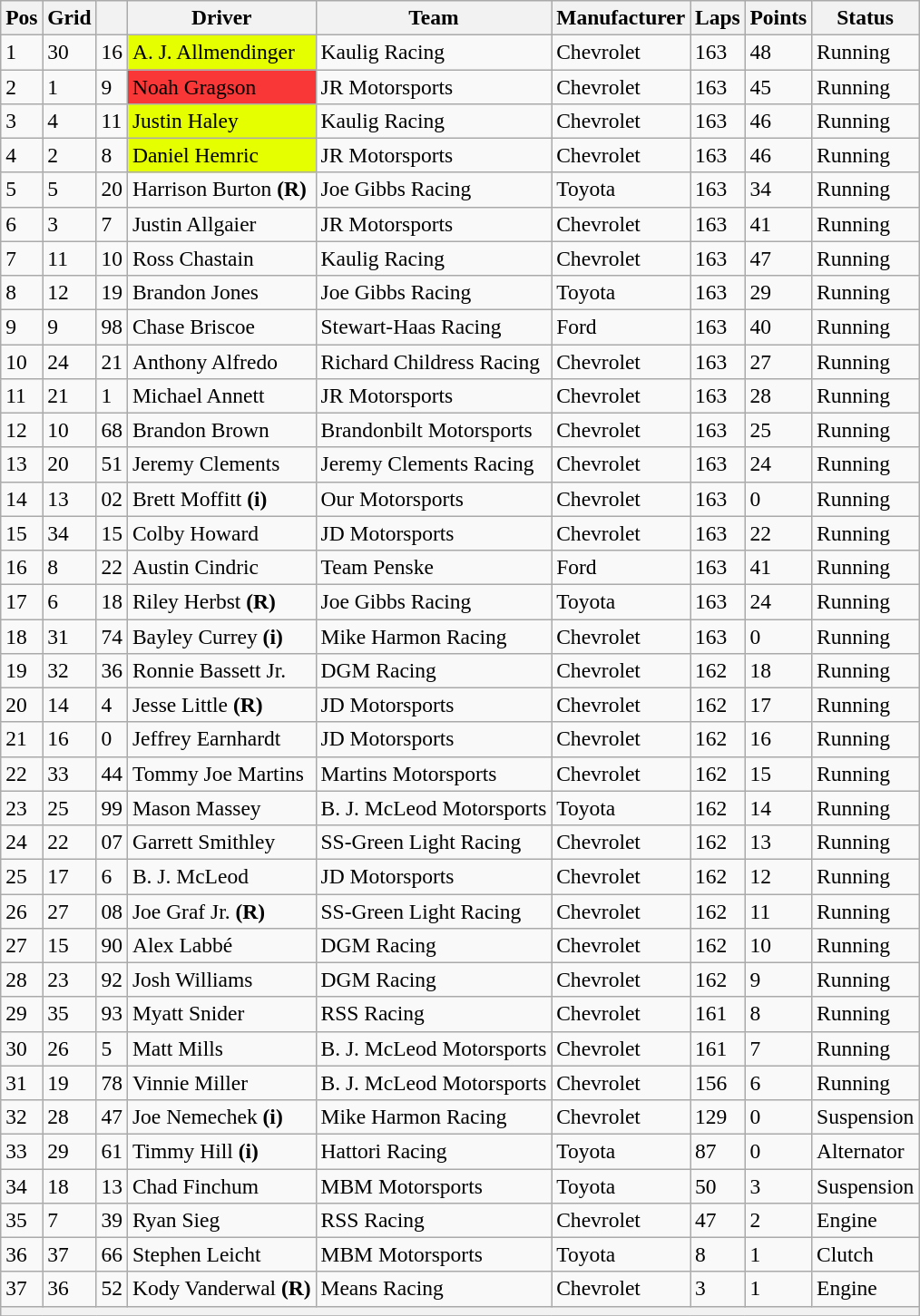<table class="wikitable" style="font-size:98%">
<tr>
<th>Pos</th>
<th>Grid</th>
<th></th>
<th>Driver</th>
<th>Team</th>
<th>Manufacturer</th>
<th>Laps</th>
<th>Points</th>
<th>Status</th>
</tr>
<tr>
<td>1</td>
<td>30</td>
<td>16</td>
<td style="background:#E5FF00;">A. J. Allmendinger</td>
<td>Kaulig Racing</td>
<td>Chevrolet</td>
<td>163</td>
<td>48</td>
<td>Running</td>
</tr>
<tr>
<td>2</td>
<td>1</td>
<td>9</td>
<td style="background:#FA3737;">Noah Gragson</td>
<td>JR Motorsports</td>
<td>Chevrolet</td>
<td>163</td>
<td>45</td>
<td>Running</td>
</tr>
<tr>
<td>3</td>
<td>4</td>
<td>11</td>
<td style="background:#E5FF00;">Justin Haley</td>
<td>Kaulig Racing</td>
<td>Chevrolet</td>
<td>163</td>
<td>46</td>
<td>Running</td>
</tr>
<tr>
<td>4</td>
<td>2</td>
<td>8</td>
<td style="background:#E5FF00;">Daniel Hemric</td>
<td>JR Motorsports</td>
<td>Chevrolet</td>
<td>163</td>
<td>46</td>
<td>Running</td>
</tr>
<tr>
<td>5</td>
<td>5</td>
<td>20</td>
<td>Harrison Burton <strong>(R)</strong></td>
<td>Joe Gibbs Racing</td>
<td>Toyota</td>
<td>163</td>
<td>34</td>
<td>Running</td>
</tr>
<tr>
<td>6</td>
<td>3</td>
<td>7</td>
<td>Justin Allgaier</td>
<td>JR Motorsports</td>
<td>Chevrolet</td>
<td>163</td>
<td>41</td>
<td>Running</td>
</tr>
<tr>
<td>7</td>
<td>11</td>
<td>10</td>
<td>Ross Chastain</td>
<td>Kaulig Racing</td>
<td>Chevrolet</td>
<td>163</td>
<td>47</td>
<td>Running</td>
</tr>
<tr>
<td>8</td>
<td>12</td>
<td>19</td>
<td>Brandon Jones</td>
<td>Joe Gibbs Racing</td>
<td>Toyota</td>
<td>163</td>
<td>29</td>
<td>Running</td>
</tr>
<tr>
<td>9</td>
<td>9</td>
<td>98</td>
<td>Chase Briscoe</td>
<td>Stewart-Haas Racing</td>
<td>Ford</td>
<td>163</td>
<td>40</td>
<td>Running</td>
</tr>
<tr>
<td>10</td>
<td>24</td>
<td>21</td>
<td>Anthony Alfredo</td>
<td>Richard Childress Racing</td>
<td>Chevrolet</td>
<td>163</td>
<td>27</td>
<td>Running</td>
</tr>
<tr>
<td>11</td>
<td>21</td>
<td>1</td>
<td>Michael Annett</td>
<td>JR Motorsports</td>
<td>Chevrolet</td>
<td>163</td>
<td>28</td>
<td>Running</td>
</tr>
<tr>
<td>12</td>
<td>10</td>
<td>68</td>
<td>Brandon Brown</td>
<td>Brandonbilt Motorsports</td>
<td>Chevrolet</td>
<td>163</td>
<td>25</td>
<td>Running</td>
</tr>
<tr>
<td>13</td>
<td>20</td>
<td>51</td>
<td>Jeremy Clements</td>
<td>Jeremy Clements Racing</td>
<td>Chevrolet</td>
<td>163</td>
<td>24</td>
<td>Running</td>
</tr>
<tr>
<td>14</td>
<td>13</td>
<td>02</td>
<td>Brett Moffitt <strong>(i)</strong></td>
<td>Our Motorsports</td>
<td>Chevrolet</td>
<td>163</td>
<td>0</td>
<td>Running</td>
</tr>
<tr>
<td>15</td>
<td>34</td>
<td>15</td>
<td>Colby Howard</td>
<td>JD Motorsports</td>
<td>Chevrolet</td>
<td>163</td>
<td>22</td>
<td>Running</td>
</tr>
<tr>
<td>16</td>
<td>8</td>
<td>22</td>
<td>Austin Cindric</td>
<td>Team Penske</td>
<td>Ford</td>
<td>163</td>
<td>41</td>
<td>Running</td>
</tr>
<tr>
<td>17</td>
<td>6</td>
<td>18</td>
<td>Riley Herbst <strong>(R)</strong></td>
<td>Joe Gibbs Racing</td>
<td>Toyota</td>
<td>163</td>
<td>24</td>
<td>Running</td>
</tr>
<tr>
<td>18</td>
<td>31</td>
<td>74</td>
<td>Bayley Currey <strong>(i)</strong></td>
<td>Mike Harmon Racing</td>
<td>Chevrolet</td>
<td>163</td>
<td>0</td>
<td>Running</td>
</tr>
<tr>
<td>19</td>
<td>32</td>
<td>36</td>
<td>Ronnie Bassett Jr.</td>
<td>DGM Racing</td>
<td>Chevrolet</td>
<td>162</td>
<td>18</td>
<td>Running</td>
</tr>
<tr>
<td>20</td>
<td>14</td>
<td>4</td>
<td>Jesse Little <strong>(R)</strong></td>
<td>JD Motorsports</td>
<td>Chevrolet</td>
<td>162</td>
<td>17</td>
<td>Running</td>
</tr>
<tr>
<td>21</td>
<td>16</td>
<td>0</td>
<td>Jeffrey Earnhardt</td>
<td>JD Motorsports</td>
<td>Chevrolet</td>
<td>162</td>
<td>16</td>
<td>Running</td>
</tr>
<tr>
<td>22</td>
<td>33</td>
<td>44</td>
<td>Tommy Joe Martins</td>
<td>Martins Motorsports</td>
<td>Chevrolet</td>
<td>162</td>
<td>15</td>
<td>Running</td>
</tr>
<tr>
<td>23</td>
<td>25</td>
<td>99</td>
<td>Mason Massey</td>
<td>B. J. McLeod Motorsports</td>
<td>Toyota</td>
<td>162</td>
<td>14</td>
<td>Running</td>
</tr>
<tr>
<td>24</td>
<td>22</td>
<td>07</td>
<td>Garrett Smithley</td>
<td>SS-Green Light Racing</td>
<td>Chevrolet</td>
<td>162</td>
<td>13</td>
<td>Running</td>
</tr>
<tr>
<td>25</td>
<td>17</td>
<td>6</td>
<td>B. J. McLeod</td>
<td>JD Motorsports</td>
<td>Chevrolet</td>
<td>162</td>
<td>12</td>
<td>Running</td>
</tr>
<tr>
<td>26</td>
<td>27</td>
<td>08</td>
<td>Joe Graf Jr. <strong>(R)</strong></td>
<td>SS-Green Light Racing</td>
<td>Chevrolet</td>
<td>162</td>
<td>11</td>
<td>Running</td>
</tr>
<tr>
<td>27</td>
<td>15</td>
<td>90</td>
<td>Alex Labbé</td>
<td>DGM Racing</td>
<td>Chevrolet</td>
<td>162</td>
<td>10</td>
<td>Running</td>
</tr>
<tr>
<td>28</td>
<td>23</td>
<td>92</td>
<td>Josh Williams</td>
<td>DGM Racing</td>
<td>Chevrolet</td>
<td>162</td>
<td>9</td>
<td>Running</td>
</tr>
<tr>
<td>29</td>
<td>35</td>
<td>93</td>
<td>Myatt Snider</td>
<td>RSS Racing</td>
<td>Chevrolet</td>
<td>161</td>
<td>8</td>
<td>Running</td>
</tr>
<tr>
<td>30</td>
<td>26</td>
<td>5</td>
<td>Matt Mills</td>
<td>B. J. McLeod Motorsports</td>
<td>Chevrolet</td>
<td>161</td>
<td>7</td>
<td>Running</td>
</tr>
<tr>
<td>31</td>
<td>19</td>
<td>78</td>
<td>Vinnie Miller</td>
<td>B. J. McLeod Motorsports</td>
<td>Chevrolet</td>
<td>156</td>
<td>6</td>
<td>Running</td>
</tr>
<tr>
<td>32</td>
<td>28</td>
<td>47</td>
<td>Joe Nemechek <strong>(i)</strong></td>
<td>Mike Harmon Racing</td>
<td>Chevrolet</td>
<td>129</td>
<td>0</td>
<td>Suspension</td>
</tr>
<tr>
<td>33</td>
<td>29</td>
<td>61</td>
<td>Timmy Hill <strong>(i)</strong></td>
<td>Hattori Racing</td>
<td>Toyota</td>
<td>87</td>
<td>0</td>
<td>Alternator</td>
</tr>
<tr>
<td>34</td>
<td>18</td>
<td>13</td>
<td>Chad Finchum</td>
<td>MBM Motorsports</td>
<td>Toyota</td>
<td>50</td>
<td>3</td>
<td>Suspension</td>
</tr>
<tr>
<td>35</td>
<td>7</td>
<td>39</td>
<td>Ryan Sieg</td>
<td>RSS Racing</td>
<td>Chevrolet</td>
<td>47</td>
<td>2</td>
<td>Engine</td>
</tr>
<tr>
<td>36</td>
<td>37</td>
<td>66</td>
<td>Stephen Leicht</td>
<td>MBM Motorsports</td>
<td>Toyota</td>
<td>8</td>
<td>1</td>
<td>Clutch</td>
</tr>
<tr>
<td>37</td>
<td>36</td>
<td>52</td>
<td>Kody Vanderwal <strong>(R)</strong></td>
<td>Means Racing</td>
<td>Chevrolet</td>
<td>3</td>
<td>1</td>
<td>Engine</td>
</tr>
<tr>
<th colspan="9"></th>
</tr>
<tr>
</tr>
</table>
